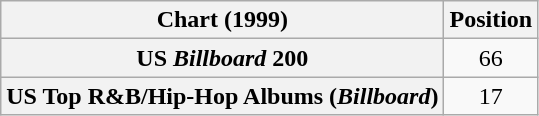<table class="wikitable plainrowheaders sortable" style="text-align:center;">
<tr>
<th scope="col">Chart (1999)</th>
<th scope="col">Position</th>
</tr>
<tr>
<th scope="row">US <em>Billboard</em> 200</th>
<td>66</td>
</tr>
<tr>
<th scope="row">US Top R&B/Hip-Hop Albums (<em>Billboard</em>)</th>
<td>17</td>
</tr>
</table>
